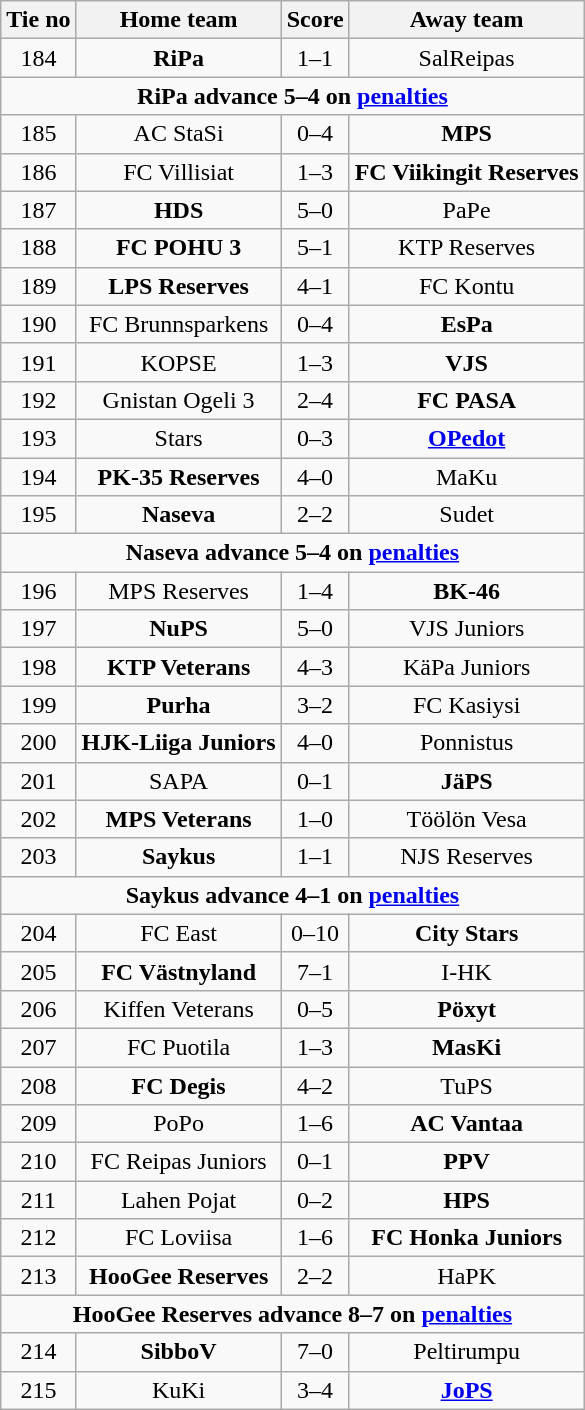<table class="wikitable" style="text-align: center">
<tr>
<th>Tie no</th>
<th>Home team</th>
<th>Score</th>
<th>Away team</th>
</tr>
<tr>
<td>184</td>
<td><strong>RiPa</strong></td>
<td>1–1 </td>
<td>SalReipas</td>
</tr>
<tr>
<td colspan=4><strong>RiPa advance 5–4 on <a href='#'>penalties</a></strong></td>
</tr>
<tr>
<td>185</td>
<td>AC StaSi</td>
<td>0–4</td>
<td><strong>MPS</strong></td>
</tr>
<tr>
<td>186</td>
<td>FC Villisiat</td>
<td>1–3</td>
<td><strong>FC Viikingit Reserves</strong></td>
</tr>
<tr>
<td>187</td>
<td><strong>HDS</strong></td>
<td>5–0</td>
<td>PaPe</td>
</tr>
<tr>
<td>188</td>
<td><strong>FC POHU 3</strong></td>
<td>5–1</td>
<td>KTP Reserves</td>
</tr>
<tr>
<td>189</td>
<td><strong>LPS Reserves</strong></td>
<td>4–1</td>
<td>FC Kontu</td>
</tr>
<tr>
<td>190</td>
<td>FC Brunnsparkens</td>
<td>0–4</td>
<td><strong>EsPa</strong></td>
</tr>
<tr>
<td>191</td>
<td>KOPSE</td>
<td>1–3</td>
<td><strong>VJS</strong></td>
</tr>
<tr>
<td>192</td>
<td>Gnistan Ogeli 3</td>
<td>2–4</td>
<td><strong>FC PASA</strong></td>
</tr>
<tr>
<td>193</td>
<td>Stars</td>
<td>0–3</td>
<td><strong><a href='#'>OPedot</a></strong></td>
</tr>
<tr>
<td>194</td>
<td><strong>PK-35 Reserves</strong></td>
<td>4–0</td>
<td>MaKu</td>
</tr>
<tr>
<td>195</td>
<td><strong>Naseva</strong></td>
<td>2–2 </td>
<td>Sudet</td>
</tr>
<tr>
<td colspan=4><strong>Naseva advance 5–4 on <a href='#'>penalties</a></strong></td>
</tr>
<tr>
<td>196</td>
<td>MPS Reserves</td>
<td>1–4 </td>
<td><strong>BK-46</strong></td>
</tr>
<tr>
<td>197</td>
<td><strong>NuPS</strong></td>
<td>5–0</td>
<td>VJS Juniors</td>
</tr>
<tr>
<td>198</td>
<td><strong>KTP Veterans</strong></td>
<td>4–3</td>
<td>KäPa Juniors</td>
</tr>
<tr>
<td>199</td>
<td><strong>Purha</strong></td>
<td>3–2</td>
<td>FC Kasiysi</td>
</tr>
<tr>
<td>200</td>
<td><strong>HJK-Liiga Juniors</strong></td>
<td>4–0</td>
<td>Ponnistus</td>
</tr>
<tr>
<td>201</td>
<td>SAPA</td>
<td>0–1</td>
<td><strong>JäPS</strong></td>
</tr>
<tr>
<td>202</td>
<td><strong>MPS Veterans</strong></td>
<td>1–0</td>
<td>Töölön Vesa</td>
</tr>
<tr>
<td>203</td>
<td><strong>Saykus</strong></td>
<td>1–1 </td>
<td>NJS Reserves</td>
</tr>
<tr>
<td colspan=4><strong>Saykus advance 4–1 on <a href='#'>penalties</a></strong></td>
</tr>
<tr>
<td>204</td>
<td>FC East</td>
<td>0–10</td>
<td><strong>City Stars</strong></td>
</tr>
<tr>
<td>205</td>
<td><strong>FC Västnyland</strong></td>
<td>7–1</td>
<td>I-HK</td>
</tr>
<tr>
<td>206</td>
<td>Kiffen Veterans</td>
<td>0–5</td>
<td><strong>Pöxyt</strong></td>
</tr>
<tr>
<td>207</td>
<td>FC Puotila</td>
<td>1–3</td>
<td><strong>MasKi</strong></td>
</tr>
<tr>
<td>208</td>
<td><strong>FC Degis</strong></td>
<td>4–2</td>
<td>TuPS</td>
</tr>
<tr>
<td>209</td>
<td>PoPo</td>
<td>1–6</td>
<td><strong>AC Vantaa</strong></td>
</tr>
<tr>
<td>210</td>
<td>FC Reipas Juniors</td>
<td>0–1</td>
<td><strong>PPV</strong></td>
</tr>
<tr>
<td>211</td>
<td>Lahen Pojat</td>
<td>0–2</td>
<td><strong>HPS</strong></td>
</tr>
<tr>
<td>212</td>
<td>FC Loviisa</td>
<td>1–6</td>
<td><strong>FC Honka Juniors</strong></td>
</tr>
<tr>
<td>213</td>
<td><strong>HooGee Reserves</strong></td>
<td>2–2 </td>
<td>HaPK</td>
</tr>
<tr>
<td colspan=4><strong>HooGee Reserves advance 8–7 on <a href='#'>penalties</a></strong></td>
</tr>
<tr>
<td>214</td>
<td><strong>SibboV</strong></td>
<td>7–0</td>
<td>Peltirumpu</td>
</tr>
<tr>
<td>215</td>
<td>KuKi</td>
<td>3–4</td>
<td><strong><a href='#'>JoPS</a></strong></td>
</tr>
</table>
